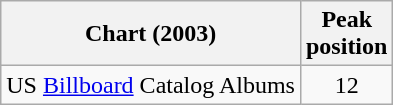<table class="wikitable sortable">
<tr>
<th>Chart (2003)</th>
<th>Peak<br>position</th>
</tr>
<tr>
<td align="left">US <a href='#'>Billboard</a> Catalog Albums</td>
<td align="center">12</td>
</tr>
</table>
